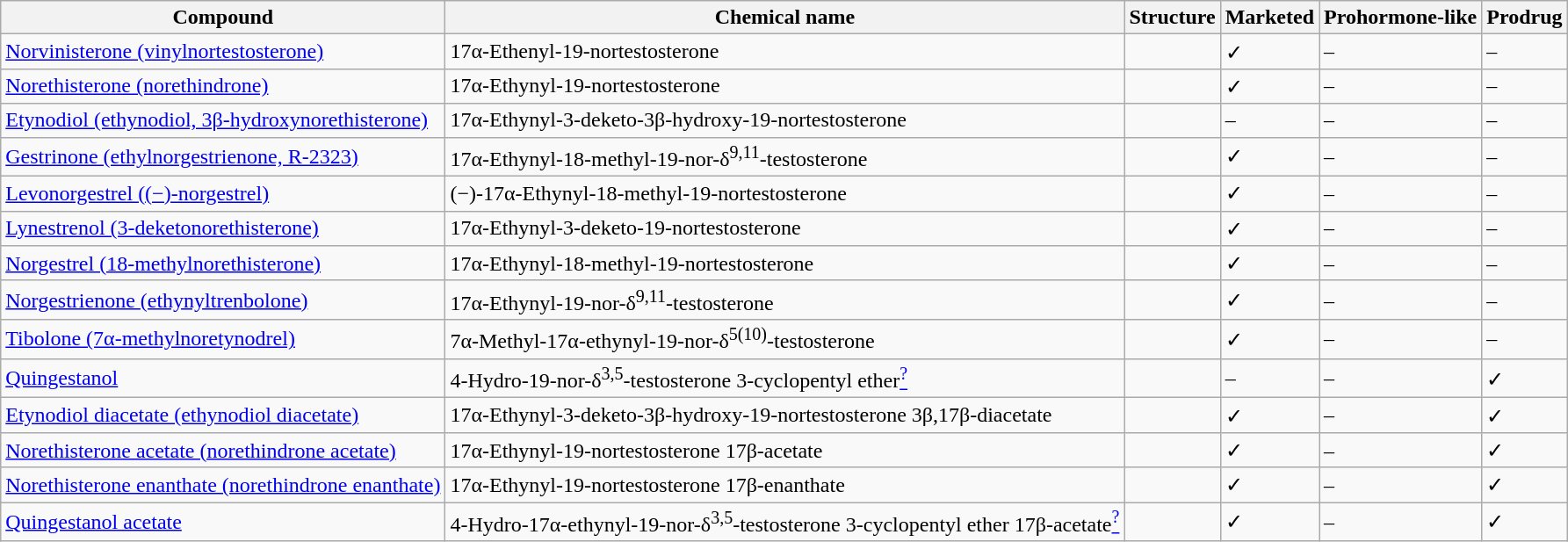<table class="wikitable" border="1">
<tr>
<th>Compound</th>
<th>Chemical name</th>
<th>Structure</th>
<th>Marketed</th>
<th>Prohormone-like</th>
<th>Prodrug</th>
</tr>
<tr>
<td><a href='#'>Norvinisterone (vinylnortestosterone)</a></td>
<td>17α-Ethenyl-19-nortestosterone</td>
<td></td>
<td>✓</td>
<td>–</td>
<td>–</td>
</tr>
<tr>
<td><a href='#'>Norethisterone (norethindrone)</a></td>
<td>17α-Ethynyl-19-nortestosterone</td>
<td></td>
<td>✓</td>
<td>–</td>
<td>–</td>
</tr>
<tr>
<td><a href='#'>Etynodiol (ethynodiol, 3β-hydroxynorethisterone)</a></td>
<td>17α-Ethynyl-3-deketo-3β-hydroxy-19-nortestosterone</td>
<td></td>
<td>–</td>
<td>–</td>
<td>–</td>
</tr>
<tr>
<td><a href='#'>Gestrinone (ethylnorgestrienone, R-2323)</a></td>
<td>17α-Ethynyl-18-methyl-19-nor-δ<sup>9,11</sup>-testosterone</td>
<td></td>
<td>✓</td>
<td>–</td>
<td>–</td>
</tr>
<tr>
<td><a href='#'>Levonorgestrel ((−)-norgestrel)</a></td>
<td>(−)-17α-Ethynyl-18-methyl-19-nortestosterone</td>
<td></td>
<td>✓</td>
<td>–</td>
<td>–</td>
</tr>
<tr>
<td><a href='#'>Lynestrenol (3-deketonorethisterone)</a></td>
<td>17α-Ethynyl-3-deketo-19-nortestosterone</td>
<td></td>
<td>✓</td>
<td>–</td>
<td>–</td>
</tr>
<tr>
<td><a href='#'>Norgestrel (18-methylnorethisterone)</a></td>
<td>17α-Ethynyl-18-methyl-19-nortestosterone</td>
<td></td>
<td>✓</td>
<td>–</td>
<td>–</td>
</tr>
<tr>
<td><a href='#'>Norgestrienone (ethynyltrenbolone)</a></td>
<td>17α-Ethynyl-19-nor-δ<sup>9,11</sup>-testosterone</td>
<td></td>
<td>✓</td>
<td>–</td>
<td>–</td>
</tr>
<tr>
<td><a href='#'>Tibolone (7α-methylnoretynodrel)</a></td>
<td>7α-Methyl-17α-ethynyl-19-nor-δ<sup>5(10)</sup>-testosterone</td>
<td></td>
<td>✓</td>
<td>–</td>
<td>–</td>
</tr>
<tr>
<td><a href='#'>Quingestanol</a></td>
<td>4-Hydro-19-nor-δ<sup>3,5</sup>-testosterone 3-cyclopentyl ether<a href='#'><sup>?</sup></a></td>
<td></td>
<td>–</td>
<td>–</td>
<td>✓</td>
</tr>
<tr>
<td><a href='#'>Etynodiol diacetate (ethynodiol diacetate)</a></td>
<td>17α-Ethynyl-3-deketo-3β-hydroxy-19-nortestosterone 3β,17β-diacetate</td>
<td></td>
<td>✓</td>
<td>–</td>
<td>✓</td>
</tr>
<tr>
<td><a href='#'>Norethisterone acetate (norethindrone acetate)</a></td>
<td>17α-Ethynyl-19-nortestosterone 17β-acetate</td>
<td></td>
<td>✓</td>
<td>–</td>
<td>✓</td>
</tr>
<tr>
<td><a href='#'>Norethisterone enanthate (norethindrone enanthate)</a></td>
<td>17α-Ethynyl-19-nortestosterone 17β-enanthate</td>
<td></td>
<td>✓</td>
<td>–</td>
<td>✓</td>
</tr>
<tr>
<td><a href='#'>Quingestanol acetate</a></td>
<td>4-Hydro-17α-ethynyl-19-nor-δ<sup>3,5</sup>-testosterone 3-cyclopentyl ether 17β-acetate<a href='#'><sup>?</sup></a></td>
<td></td>
<td>✓</td>
<td>–</td>
<td>✓</td>
</tr>
</table>
